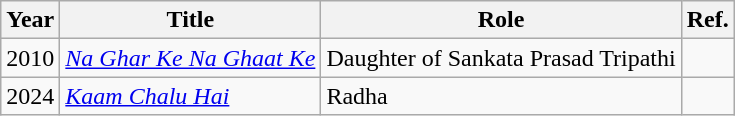<table class="wikitable sortable">
<tr>
<th>Year</th>
<th>Title</th>
<th>Role</th>
<th>Ref.</th>
</tr>
<tr>
<td>2010</td>
<td><em><a href='#'>Na Ghar Ke Na Ghaat Ke</a></em></td>
<td>Daughter of Sankata Prasad Tripathi</td>
<td></td>
</tr>
<tr>
<td>2024</td>
<td><em><a href='#'>Kaam Chalu Hai</a></em></td>
<td>Radha</td>
<td></td>
</tr>
</table>
